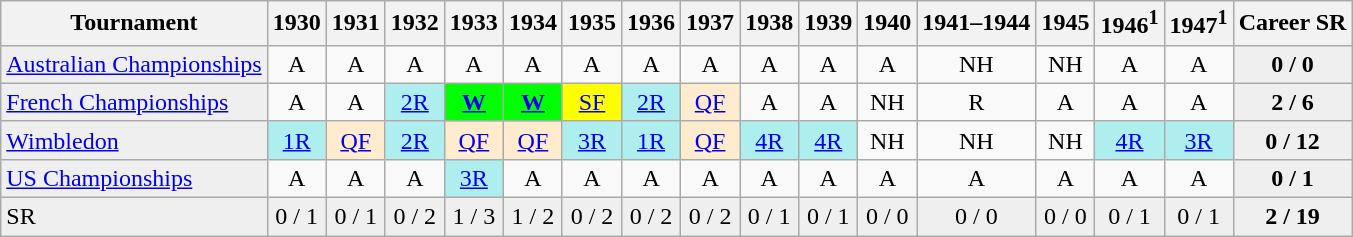<table class="wikitable">
<tr>
<th>Tournament</th>
<th>1930</th>
<th>1931</th>
<th>1932</th>
<th>1933</th>
<th>1934</th>
<th>1935</th>
<th>1936</th>
<th>1937</th>
<th>1938</th>
<th>1939</th>
<th>1940</th>
<th>1941–1944</th>
<th>1945</th>
<th>1946<sup>1</sup></th>
<th>1947<sup>1</sup></th>
<th>Career SR</th>
</tr>
<tr>
<td style="background:#EFEFEF;"><a href='#'>Australian Championships</a></td>
<td align="center">A</td>
<td align="center">A</td>
<td align="center">A</td>
<td align="center">A</td>
<td align="center">A</td>
<td align="center">A</td>
<td align="center">A</td>
<td align="center">A</td>
<td align="center">A</td>
<td align="center">A</td>
<td align="center">A</td>
<td align="center">NH</td>
<td align="center">NH</td>
<td align="center">A</td>
<td align="center">A</td>
<td align="center" style="background:#EFEFEF;"><strong>0 / 0</strong></td>
</tr>
<tr>
<td style="background:#EFEFEF;"><a href='#'>French Championships</a></td>
<td align="center">A</td>
<td align="center">A</td>
<td align="center" style="background:#afeeee;"><a href='#'>2R</a></td>
<td align="center" style="background:#00ff00;"><strong><a href='#'>W</a></strong></td>
<td align="center" style="background:#00ff00;"><strong><a href='#'>W</a></strong></td>
<td align="center" style="background:yellow;"><a href='#'>SF</a></td>
<td align="center" style="background:#afeeee;"><a href='#'>2R</a></td>
<td align="center" style="background:#ffebcd;"><a href='#'>QF</a></td>
<td align="center">A</td>
<td align="center">A</td>
<td align="center">NH</td>
<td align="center">R</td>
<td align="center">A</td>
<td align="center">A</td>
<td align="center">A</td>
<td align="center" style="background:#EFEFEF;"><strong>2 / 6</strong></td>
</tr>
<tr>
<td style="background:#EFEFEF;"><a href='#'>Wimbledon</a></td>
<td align="center" style="background:#afeeee;"><a href='#'>1R</a></td>
<td align="center" style="background:#ffebcd;"><a href='#'>QF</a></td>
<td align="center" style="background:#afeeee;"><a href='#'>2R</a></td>
<td align="center" style="background:#ffebcd;"><a href='#'>QF</a></td>
<td align="center" style="background:#ffebcd;"><a href='#'>QF</a></td>
<td align="center" style="background:#afeeee;"><a href='#'>3R</a></td>
<td align="center" style="background:#afeeee;"><a href='#'>1R</a></td>
<td align="center" style="background:#ffebcd;"><a href='#'>QF</a></td>
<td align="center" style="background:#afeeee;"><a href='#'>4R</a></td>
<td align="center" style="background:#afeeee;"><a href='#'>4R</a></td>
<td align="center">NH</td>
<td align="center">NH</td>
<td align="center">NH</td>
<td align="center" style="background:#afeeee;"><a href='#'>4R</a></td>
<td align="center" style="background:#afeeee;"><a href='#'>3R</a></td>
<td align="center" style="background:#EFEFEF;"><strong>0 / 12</strong></td>
</tr>
<tr>
<td style="background:#EFEFEF;"><a href='#'>US Championships</a></td>
<td align="center">A</td>
<td align="center">A</td>
<td align="center">A</td>
<td align="center" style="background:#afeeee;"><a href='#'>3R</a></td>
<td align="center">A</td>
<td align="center">A</td>
<td align="center">A</td>
<td align="center">A</td>
<td align="center">A</td>
<td align="center">A</td>
<td align="center">A</td>
<td align="center">A</td>
<td align="center">A</td>
<td align="center">A</td>
<td align="center">A</td>
<td align="center" style="background:#EFEFEF;"><strong>0 / 1</strong></td>
</tr>
<tr>
<td style="background:#EFEFEF;">SR</td>
<td align="center" style="background:#EFEFEF;">0 / 1</td>
<td align="center" style="background:#EFEFEF;">0 / 1</td>
<td align="center" style="background:#EFEFEF;">0 / 2</td>
<td align="center" style="background:#EFEFEF;">1 / 3</td>
<td align="center" style="background:#EFEFEF;">1 / 2</td>
<td align="center" style="background:#EFEFEF;">0 / 2</td>
<td align="center" style="background:#EFEFEF;">0 / 2</td>
<td align="center" style="background:#EFEFEF;">0 / 2</td>
<td align="center" style="background:#EFEFEF;">0 / 1</td>
<td align="center" style="background:#EFEFEF;">0 / 1</td>
<td align="center" style="background:#EFEFEF;">0 / 0</td>
<td align="center" style="background:#EFEFEF;">0 / 0</td>
<td align="center" style="background:#EFEFEF;">0 / 0</td>
<td align="center" style="background:#EFEFEF;">0 / 1</td>
<td align="center" style="background:#EFEFEF;">0 / 1</td>
<td align="center" style="background:#EFEFEF;"><strong>2 / 19</strong></td>
</tr>
</table>
